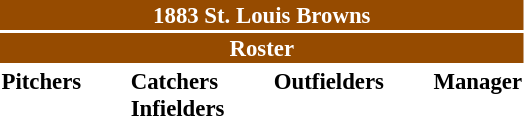<table class="toccolours" style="font-size: 95%;">
<tr>
<th colspan="10" style="background-color: #964B00; color: white; text-align: center;">1883 St. Louis Browns</th>
</tr>
<tr>
<td colspan="10" style="background-color: #964B00; color: white; text-align: center;"><strong>Roster</strong></td>
</tr>
<tr>
<td valign="top"><strong>Pitchers</strong><br>

</td>
<td width="25px"></td>
<td valign="top"><strong>Catchers</strong><br>


<strong>Infielders</strong>




</td>
<td width="25px"></td>
<td valign="top"><strong>Outfielders</strong><br>








</td>
<td width="25px"></td>
<td valign="top"><strong>Manager</strong><br>
</td>
</tr>
</table>
